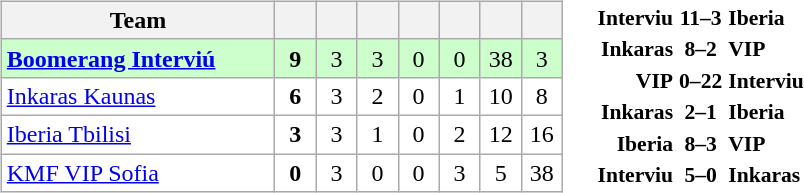<table>
<tr>
<td><br><table class="wikitable" style="text-align: center;">
<tr>
<th width="175">Team</th>
<th width="20"></th>
<th width="20"></th>
<th width="20"></th>
<th width="20"></th>
<th width="20"></th>
<th width="20"></th>
<th width="20"></th>
</tr>
<tr bgcolor="#ccffcc">
<td align="left"> <strong><a href='#'>Boomerang Interviú</a></strong></td>
<td><strong>9</strong></td>
<td>3</td>
<td>3</td>
<td>0</td>
<td>0</td>
<td>38</td>
<td>3</td>
</tr>
<tr bgcolor=ffffff>
<td align="left"> <a href='#'>Inkaras Kaunas</a></td>
<td><strong>6</strong></td>
<td>3</td>
<td>2</td>
<td>0</td>
<td>1</td>
<td>10</td>
<td>8</td>
</tr>
<tr bgcolor=ffffff>
<td align="left"> <a href='#'>Iberia Tbilisi</a></td>
<td><strong>3</strong></td>
<td>3</td>
<td>1</td>
<td>0</td>
<td>2</td>
<td>12</td>
<td>16</td>
</tr>
<tr bgcolor=ffffff>
<td align="left"> <a href='#'>KMF VIP Sofia</a></td>
<td><strong>0</strong></td>
<td>3</td>
<td>0</td>
<td>0</td>
<td>3</td>
<td>5</td>
<td>38</td>
</tr>
</table>
</td>
<td><br><table style="font-size:90%; margin: 0 auto;">
<tr>
<td align="right"><strong>Interviu</strong></td>
<td align="center"><strong>11–3</strong></td>
<td><strong>Iberia</strong></td>
</tr>
<tr>
<td align="right"><strong>Inkaras</strong></td>
<td align="center"><strong>8–2</strong></td>
<td><strong>VIP</strong></td>
</tr>
<tr>
<td align="right"><strong>VIP</strong></td>
<td align="center"><strong>0–22</strong></td>
<td><strong>Interviu</strong></td>
</tr>
<tr>
<td align="right"><strong>Inkaras</strong></td>
<td align="center"><strong>2–1</strong></td>
<td><strong>Iberia</strong></td>
</tr>
<tr>
<td align="right"><strong>Iberia</strong></td>
<td align="center"><strong>8–3</strong></td>
<td><strong>VIP</strong></td>
</tr>
<tr>
<td align="right"><strong>Interviu</strong></td>
<td align="center"><strong>5–0</strong></td>
<td><strong>Inkaras</strong></td>
</tr>
</table>
</td>
</tr>
</table>
